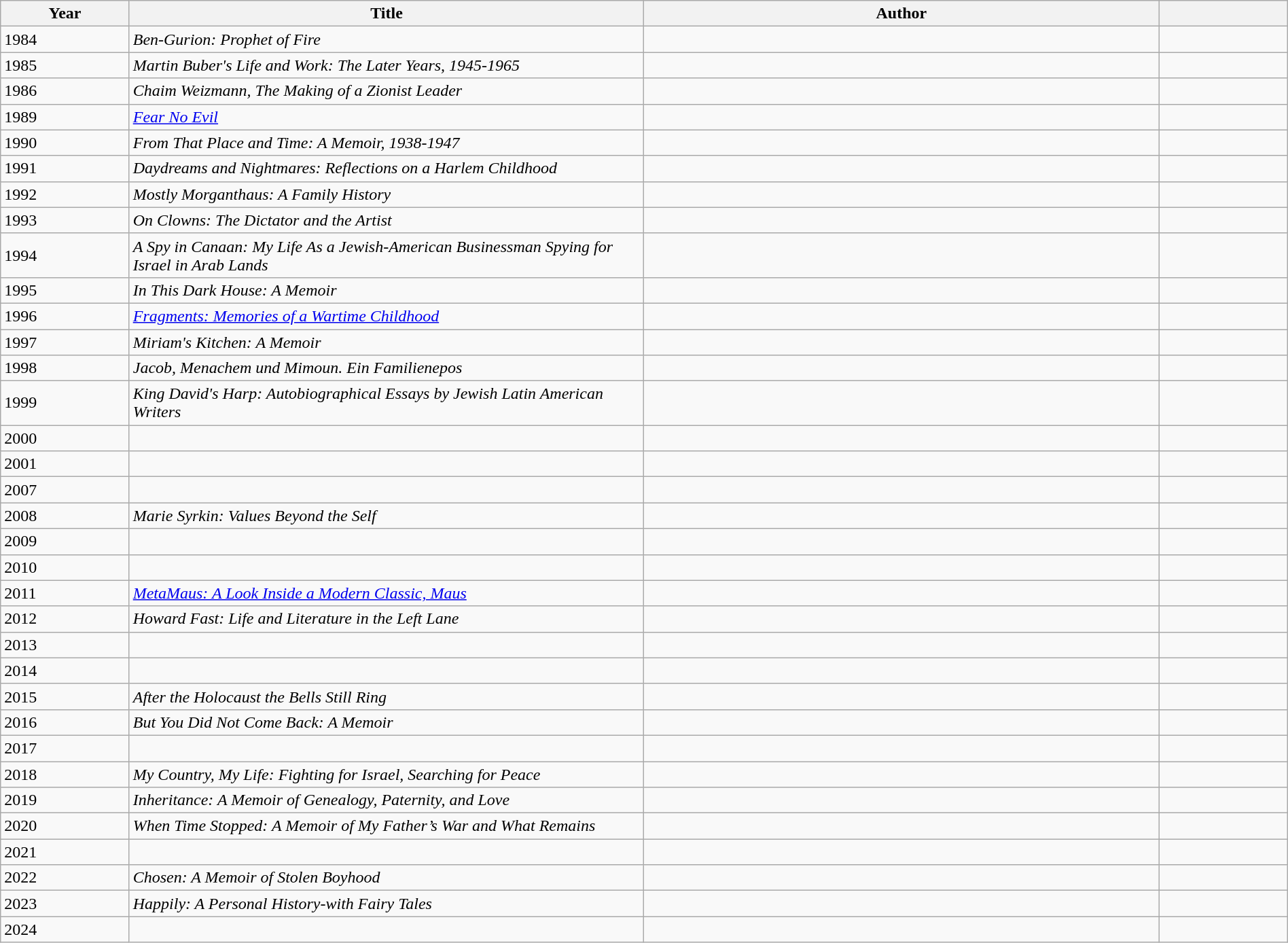<table class="wikitable sortable" style="width:100%">
<tr>
<th scope="col" style="width:10%">Year</th>
<th scope="col" style="width:40%">Title</th>
<th scope="col" style="width:40%">Author</th>
<th scope="col" style="width:10%"></th>
</tr>
<tr>
<td>1984</td>
<td><em>Ben-Gurion: Prophet of Fire</em></td>
<td></td>
<td></td>
</tr>
<tr>
<td>1985</td>
<td><em>Martin Buber's Life and Work: The Later Years, 1945-1965</em></td>
<td></td>
<td></td>
</tr>
<tr>
<td>1986</td>
<td><em>Chaim Weizmann, The Making of a Zionist Leader</em></td>
<td></td>
<td></td>
</tr>
<tr>
<td>1989</td>
<td><em><a href='#'>Fear No Evil</a></em></td>
<td></td>
<td></td>
</tr>
<tr>
<td>1990</td>
<td><em>From That Place and Time: A Memoir, 1938-1947</em></td>
<td></td>
<td></td>
</tr>
<tr>
<td>1991</td>
<td><em>Daydreams and Nightmares: Reflections on a Harlem Childhood</em></td>
<td></td>
<td></td>
</tr>
<tr>
<td>1992</td>
<td><em>Mostly Morganthaus: A Family History</em></td>
<td></td>
<td></td>
</tr>
<tr>
<td>1993</td>
<td><em>On Clowns: The Dictator and the Artist</em></td>
<td></td>
<td></td>
</tr>
<tr>
<td>1994</td>
<td><em>A Spy in Canaan: My Life As a Jewish-American Businessman Spying for Israel in Arab Lands</em></td>
<td></td>
<td></td>
</tr>
<tr>
<td>1995</td>
<td><em>In This Dark House: A Memoir</em></td>
<td></td>
<td></td>
</tr>
<tr>
<td>1996</td>
<td><em><a href='#'>Fragments: Memories of a Wartime Childhood</a></em></td>
<td></td>
<td></td>
</tr>
<tr>
<td>1997</td>
<td><em>Miriam's Kitchen: A Memoir</em></td>
<td></td>
<td></td>
</tr>
<tr>
<td>1998</td>
<td><em>Jacob, Menachem und Mimoun. Ein Familienepos</em></td>
<td></td>
<td></td>
</tr>
<tr>
<td>1999</td>
<td><em>King David's Harp: Autobiographical Essays by Jewish Latin American Writers</em></td>
<td></td>
<td></td>
</tr>
<tr>
<td>2000</td>
<td><em></em></td>
<td></td>
<td></td>
</tr>
<tr>
<td>2001</td>
<td></td>
<td></td>
<td></td>
</tr>
<tr>
<td>2007</td>
<td><em></em></td>
<td></td>
<td></td>
</tr>
<tr>
<td>2008</td>
<td><em>Marie Syrkin: Values Beyond the Self</em></td>
<td></td>
<td></td>
</tr>
<tr>
<td>2009</td>
<td><em></em></td>
<td></td>
<td></td>
</tr>
<tr>
<td>2010</td>
<td><em></em></td>
<td></td>
<td></td>
</tr>
<tr>
<td>2011</td>
<td><em><a href='#'>MetaMaus: A Look Inside a Modern Classic, Maus</a></em></td>
<td></td>
<td></td>
</tr>
<tr>
<td>2012</td>
<td><em>Howard Fast: Life and Literature in the Left Lane</em></td>
<td></td>
<td></td>
</tr>
<tr>
<td>2013</td>
<td><em></em></td>
<td></td>
<td></td>
</tr>
<tr>
<td>2014</td>
<td><em></em></td>
<td></td>
<td></td>
</tr>
<tr>
<td>2015</td>
<td><em>After the Holocaust the Bells Still Ring</em></td>
<td></td>
<td></td>
</tr>
<tr>
<td>2016</td>
<td><em>But You Did Not Come Back: A Memoir</em></td>
<td></td>
<td></td>
</tr>
<tr>
<td>2017</td>
<td><em></em></td>
<td></td>
<td></td>
</tr>
<tr>
<td>2018</td>
<td><em>My Country, My Life: Fighting for Israel, Searching for Peace</em></td>
<td></td>
<td></td>
</tr>
<tr>
<td>2019</td>
<td><em>Inheritance: A Memoir of Genealogy, Paternity, and Love</em></td>
<td></td>
<td></td>
</tr>
<tr>
<td>2020</td>
<td><em>When Time Stopped: A Memoir of My Father’s War and What Remains</em></td>
<td></td>
<td></td>
</tr>
<tr>
<td>2021</td>
<td><em></em></td>
<td></td>
<td></td>
</tr>
<tr>
<td>2022</td>
<td><em>Chosen: A Memoir of Stolen Boyhood</em></td>
<td></td>
<td></td>
</tr>
<tr>
<td>2023</td>
<td><em>Happily: A Personal History-with Fairy Tales</em></td>
<td></td>
<td><em></em></td>
</tr>
<tr>
<td>2024</td>
<td><em></em></td>
<td></td>
<td></td>
</tr>
</table>
